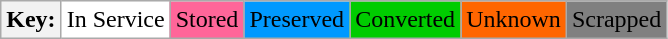<table class="wikitable">
<tr>
<th>Key:</th>
<td bgcolor=#FFFFFF>In Service</td>
<td bgcolor=#FF6699>Stored</td>
<td bgcolor=#0099FF>Preserved</td>
<td bgcolor=#00CC00>Converted</td>
<td bgcolor=#FF6600>Unknown</td>
<td bgcolor=#808080>Scrapped</td>
</tr>
</table>
